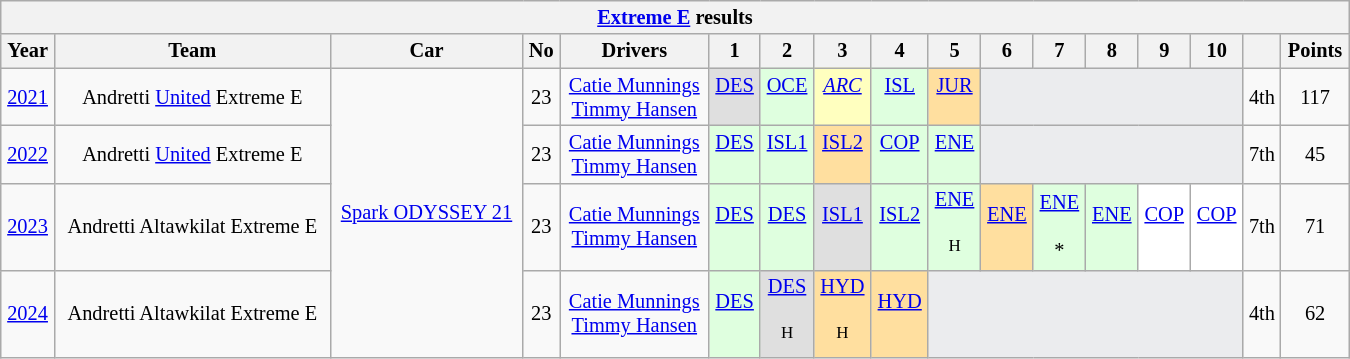<table class="wikitable mw-collapsible mw-uncollapsed" border="1" style="text-align:center; font-size:85%; width:900px">
<tr>
<th colspan=20><a href='#'>Extreme E</a> results</th>
</tr>
<tr valign="top">
<th>Year</th>
<th>Team</th>
<th>Car</th>
<th>No</th>
<th>Drivers</th>
<th>1</th>
<th>2</th>
<th>3</th>
<th>4</th>
<th>5</th>
<th>6</th>
<th>7</th>
<th>8</th>
<th>9</th>
<th>10</th>
<th></th>
<th>Points</th>
</tr>
<tr>
<td><a href='#'>2021</a></td>
<td>Andretti <a href='#'>United</a> Extreme E</td>
<td rowspan=4><a href='#'>Spark ODYSSEY 21</a></td>
<td>23</td>
<td> <a href='#'>Catie Munnings</a><br> <a href='#'>Timmy Hansen</a></td>
<td style="background:#DFDFDF;"><a href='#'>DES</a><br><br></td>
<td style="background:#DFFFDF;"><a href='#'>OCE</a><br><br></td>
<td style="background:#FFFFBF;"><em><a href='#'>ARC</a></em><br><br></td>
<td style="background:#DFFFDF;"><a href='#'>ISL</a><br><br></td>
<td style="background:#FFDF9F;"><a href='#'>JUR</a><br><br></td>
<td colspan=5 style="background:#EBECEE;"></td>
<td>4th</td>
<td>117</td>
</tr>
<tr>
<td><a href='#'>2022</a></td>
<td>Andretti <a href='#'>United</a> Extreme E</td>
<td>23</td>
<td> <a href='#'>Catie Munnings</a><br> <a href='#'>Timmy Hansen</a></td>
<td bgcolor=#dfffdf><a href='#'>DES</a><br><br></td>
<td bgcolor=#dfffdf><a href='#'>ISL1</a><br><br></td>
<td bgcolor=#ffdf9f><a href='#'>ISL2</a><br><br></td>
<td bgcolor=#dfffdf><a href='#'>COP</a><br><br></td>
<td bgcolor=#dfffdf><a href='#'>ENE</a><br><br></td>
<td colspan=5 style="background:#EBECEE;"></td>
<td>7th</td>
<td>45</td>
</tr>
<tr>
<td><a href='#'>2023</a></td>
<td>Andretti Altawkilat Extreme E</td>
<td>23</td>
<td> <a href='#'>Catie Munnings</a><br> <a href='#'>Timmy Hansen</a></td>
<td bgcolor=#DFFFDF><a href='#'>DES</a><br><br></td>
<td bgcolor=#DFFFDF><a href='#'>DES</a><br><br></td>
<td bgcolor=#DFDFDF><a href='#'>ISL1</a><br><br></td>
<td bgcolor=#DFFFDF><a href='#'>ISL2</a><br><br></td>
<td bgcolor=#DFFFDF><a href='#'>ENE</a><br><br><sup>H</sup></td>
<td bgcolor=#FFDF9F><a href='#'>ENE</a><br><br></td>
<td bgcolor=#DFFFDF><a href='#'>ENE</a><br><br>*</td>
<td bgcolor=#DFFFDF><a href='#'>ENE</a><br><br></td>
<td bgcolor=#FFFFFF><a href='#'>COP</a><br><br></td>
<td bgcolor=#FFFFFF><a href='#'>COP</a><br><br></td>
<td>7th</td>
<td>71</td>
</tr>
<tr>
<td><a href='#'>2024</a></td>
<td>Andretti Altawkilat Extreme E</td>
<td>23</td>
<td> <a href='#'>Catie Munnings</a><br> <a href='#'>Timmy Hansen</a></td>
<td bgcolor=#DFFFDF><a href='#'>DES</a><br><br></td>
<td bgcolor=#DFDFDF><a href='#'>DES</a><br><br><sup>H</sup></td>
<td bgcolor=#FFDF9F><a href='#'>HYD</a><br><br><sup>H</sup></td>
<td bgcolor=#FFDF9F><a href='#'>HYD</a><br><br></td>
<td colspan=6 style="background:#EBECEE;"></td>
<td>4th</td>
<td>62</td>
</tr>
</table>
